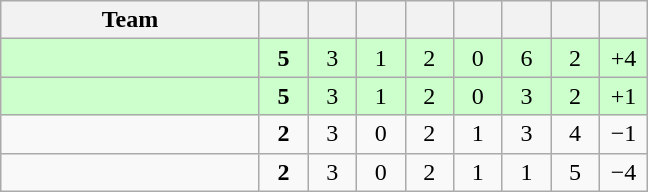<table class="wikitable" style="text-align: center;">
<tr>
<th width="165">Team</th>
<th width="25"></th>
<th width="25"></th>
<th width="25"></th>
<th width="25"></th>
<th width="25"></th>
<th width="25"></th>
<th width="25"></th>
<th width="25"></th>
</tr>
<tr bgcolor=#ccffcc>
<td align="left"></td>
<td><strong>5</strong></td>
<td>3</td>
<td>1</td>
<td>2</td>
<td>0</td>
<td>6</td>
<td>2</td>
<td>+4</td>
</tr>
<tr bgcolor=#ccffcc>
<td align="left"></td>
<td><strong>5</strong></td>
<td>3</td>
<td>1</td>
<td>2</td>
<td>0</td>
<td>3</td>
<td>2</td>
<td>+1</td>
</tr>
<tr>
<td align=left></td>
<td><strong>2</strong></td>
<td>3</td>
<td>0</td>
<td>2</td>
<td>1</td>
<td>3</td>
<td>4</td>
<td>−1</td>
</tr>
<tr>
<td align=left></td>
<td><strong>2</strong></td>
<td>3</td>
<td>0</td>
<td>2</td>
<td>1</td>
<td>1</td>
<td>5</td>
<td>−4</td>
</tr>
</table>
